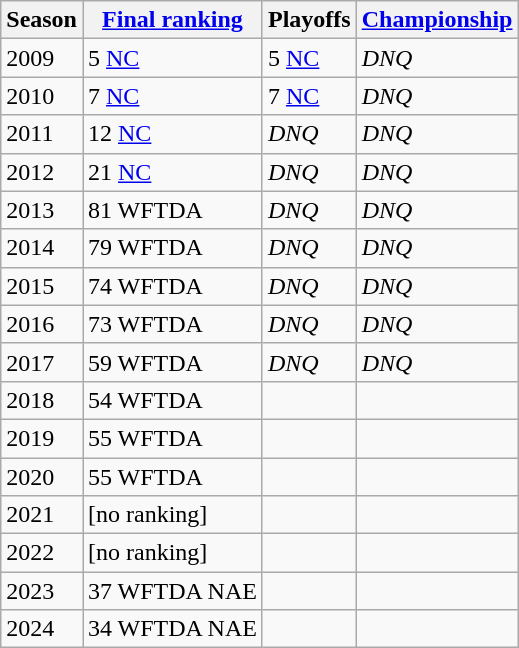<table class="wikitable sortable">
<tr>
<th>Season</th>
<th><a href='#'>Final ranking</a></th>
<th>Playoffs</th>
<th><a href='#'>Championship</a></th>
</tr>
<tr>
<td>2009</td>
<td>5 <a href='#'>NC</a></td>
<td>5 <a href='#'>NC</a></td>
<td><em>DNQ</em></td>
</tr>
<tr>
<td>2010</td>
<td>7 <a href='#'>NC</a></td>
<td>7 <a href='#'>NC</a></td>
<td><em>DNQ</em></td>
</tr>
<tr>
<td>2011</td>
<td>12 <a href='#'>NC</a></td>
<td><em>DNQ</em></td>
<td><em>DNQ</em></td>
</tr>
<tr>
<td>2012</td>
<td>21 <a href='#'>NC</a></td>
<td><em>DNQ</em></td>
<td><em>DNQ</em></td>
</tr>
<tr>
<td>2013</td>
<td>81 WFTDA</td>
<td><em>DNQ</em></td>
<td><em>DNQ</em></td>
</tr>
<tr>
<td>2014</td>
<td>79 WFTDA</td>
<td><em>DNQ</em></td>
<td><em>DNQ</em></td>
</tr>
<tr>
<td>2015</td>
<td>74 WFTDA</td>
<td><em>DNQ</em></td>
<td><em>DNQ</em></td>
</tr>
<tr>
<td>2016</td>
<td>73 WFTDA</td>
<td><em>DNQ</em></td>
<td><em>DNQ</em></td>
</tr>
<tr>
<td>2017</td>
<td>59 WFTDA</td>
<td><em>DNQ</em></td>
<td><em>DNQ</em></td>
</tr>
<tr>
<td>2018</td>
<td>54 WFTDA</td>
<td></td>
<td></td>
</tr>
<tr>
<td>2019</td>
<td>55 WFTDA</td>
<td></td>
<td></td>
</tr>
<tr>
<td>2020</td>
<td>55 WFTDA</td>
<td></td>
<td></td>
</tr>
<tr>
<td>2021</td>
<td>[no ranking]</td>
<td></td>
<td></td>
</tr>
<tr>
<td>2022</td>
<td>[no ranking]</td>
<td></td>
<td></td>
</tr>
<tr>
<td>2023</td>
<td>37 WFTDA NAE</td>
<td></td>
<td></td>
</tr>
<tr>
<td>2024</td>
<td>34 WFTDA NAE</td>
<td></td>
<td></td>
</tr>
</table>
